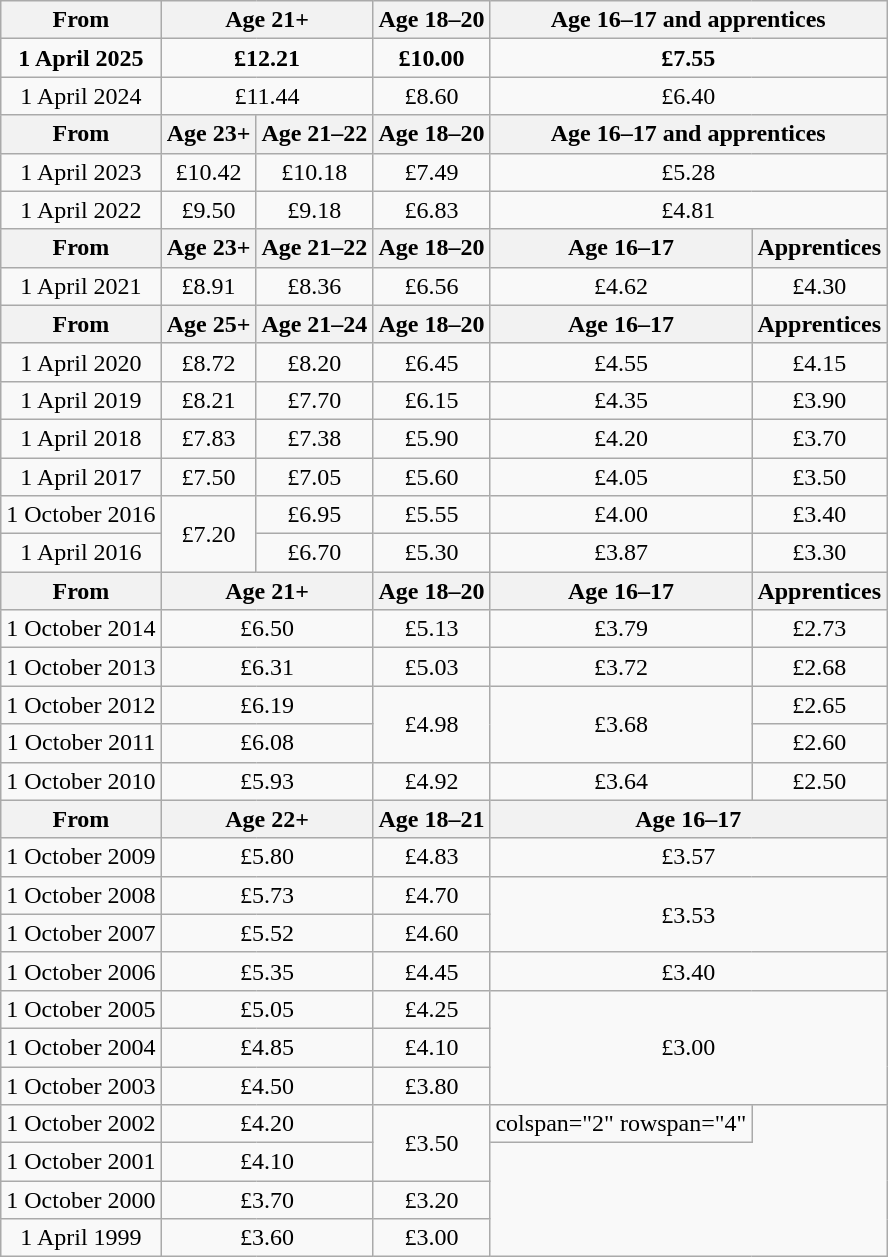<table class="wikitable" style="text-align: center">
<tr>
<th>From</th>
<th colspan="2">Age 21+</th>
<th>Age 18–20</th>
<th colspan="2">Age 16–17 and apprentices</th>
</tr>
<tr>
<td><strong>1 April 2025</strong></td>
<td colspan="2"><strong>£12.21</strong></td>
<td><strong>£10.00</strong></td>
<td colspan="2"><strong>£7.55</strong></td>
</tr>
<tr>
<td>1 April 2024</td>
<td colspan="2">£11.44</td>
<td>£8.60</td>
<td colspan="2">£6.40</td>
</tr>
<tr>
<th>From</th>
<th>Age 23+</th>
<th>Age 21–22</th>
<th>Age 18–20</th>
<th colspan="2">Age 16–17 and apprentices</th>
</tr>
<tr>
<td>1 April 2023</td>
<td>£10.42</td>
<td>£10.18</td>
<td>£7.49</td>
<td colspan="2">£5.28</td>
</tr>
<tr>
<td>1 April 2022</td>
<td>£9.50</td>
<td>£9.18</td>
<td>£6.83</td>
<td colspan="2">£4.81</td>
</tr>
<tr>
<th>From</th>
<th>Age 23+</th>
<th>Age 21–22</th>
<th>Age 18–20</th>
<th>Age 16–17</th>
<th>Apprentices</th>
</tr>
<tr>
<td>1 April 2021</td>
<td>£8.91</td>
<td>£8.36</td>
<td>£6.56</td>
<td>£4.62</td>
<td>£4.30</td>
</tr>
<tr>
<th>From</th>
<th>Age 25+</th>
<th>Age 21–24</th>
<th>Age 18–20</th>
<th>Age 16–17</th>
<th>Apprentices</th>
</tr>
<tr>
<td>1 April 2020</td>
<td>£8.72</td>
<td>£8.20</td>
<td>£6.45</td>
<td>£4.55</td>
<td>£4.15</td>
</tr>
<tr>
<td>1 April 2019</td>
<td>£8.21</td>
<td>£7.70</td>
<td>£6.15</td>
<td>£4.35</td>
<td>£3.90</td>
</tr>
<tr>
<td>1 April 2018</td>
<td>£7.83</td>
<td>£7.38</td>
<td>£5.90</td>
<td>£4.20</td>
<td>£3.70</td>
</tr>
<tr>
<td>1 April 2017</td>
<td>£7.50</td>
<td>£7.05</td>
<td>£5.60</td>
<td>£4.05</td>
<td>£3.50</td>
</tr>
<tr>
<td>1 October 2016</td>
<td rowspan="2">£7.20</td>
<td>£6.95</td>
<td>£5.55</td>
<td>£4.00</td>
<td>£3.40</td>
</tr>
<tr>
<td>1 April 2016</td>
<td>£6.70</td>
<td>£5.30</td>
<td>£3.87</td>
<td>£3.30</td>
</tr>
<tr>
<th>From</th>
<th colspan="2">Age 21+</th>
<th>Age 18–20</th>
<th>Age 16–17</th>
<th>Apprentices</th>
</tr>
<tr>
<td>1 October 2014</td>
<td colspan="2">£6.50</td>
<td>£5.13</td>
<td>£3.79</td>
<td>£2.73</td>
</tr>
<tr>
<td>1 October 2013</td>
<td colspan="2">£6.31</td>
<td>£5.03</td>
<td>£3.72</td>
<td>£2.68</td>
</tr>
<tr>
<td>1 October 2012</td>
<td colspan="2">£6.19</td>
<td rowspan="2">£4.98</td>
<td rowspan="2">£3.68</td>
<td>£2.65</td>
</tr>
<tr>
<td>1 October 2011</td>
<td colspan="2">£6.08</td>
<td>£2.60</td>
</tr>
<tr>
<td>1 October 2010</td>
<td colspan="2">£5.93</td>
<td>£4.92</td>
<td>£3.64</td>
<td>£2.50</td>
</tr>
<tr>
<th>From</th>
<th colspan="2">Age 22+</th>
<th>Age 18–21</th>
<th colspan="2">Age 16–17</th>
</tr>
<tr>
<td>1 October 2009</td>
<td colspan="2">£5.80</td>
<td>£4.83</td>
<td colspan="2">£3.57</td>
</tr>
<tr>
<td>1 October 2008</td>
<td colspan="2">£5.73</td>
<td>£4.70</td>
<td colspan="2" rowspan="2">£3.53</td>
</tr>
<tr>
<td>1 October 2007</td>
<td colspan="2">£5.52</td>
<td>£4.60</td>
</tr>
<tr>
<td>1 October 2006</td>
<td colspan="2">£5.35</td>
<td>£4.45</td>
<td colspan="2">£3.40</td>
</tr>
<tr>
<td>1 October 2005</td>
<td colspan="2">£5.05</td>
<td>£4.25</td>
<td colspan="2" rowspan="3">£3.00</td>
</tr>
<tr>
<td>1 October 2004</td>
<td colspan="2">£4.85</td>
<td>£4.10</td>
</tr>
<tr>
<td>1 October 2003</td>
<td colspan="2">£4.50</td>
<td>£3.80</td>
</tr>
<tr>
<td>1 October 2002</td>
<td colspan="2">£4.20</td>
<td rowspan="2">£3.50</td>
<td>colspan="2" rowspan="4" </td>
</tr>
<tr>
<td>1 October 2001</td>
<td colspan="2">£4.10</td>
</tr>
<tr>
<td>1 October 2000</td>
<td colspan="2">£3.70</td>
<td>£3.20</td>
</tr>
<tr>
<td>1 April 1999</td>
<td colspan="2">£3.60</td>
<td>£3.00</td>
</tr>
</table>
